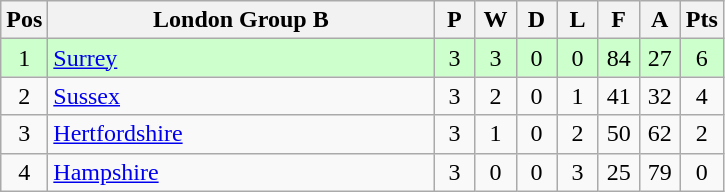<table class="wikitable" style="font-size: 100%">
<tr>
<th width=20>Pos</th>
<th width=250>London Group B</th>
<th width=20>P</th>
<th width=20>W</th>
<th width=20>D</th>
<th width=20>L</th>
<th width=20>F</th>
<th width=20>A</th>
<th width=20>Pts</th>
</tr>
<tr align=center style="background: #CCFFCC;">
<td>1</td>
<td align="left"><a href='#'>Surrey</a></td>
<td>3</td>
<td>3</td>
<td>0</td>
<td>0</td>
<td>84</td>
<td>27</td>
<td>6</td>
</tr>
<tr align=center>
<td>2</td>
<td align="left"><a href='#'>Sussex</a></td>
<td>3</td>
<td>2</td>
<td>0</td>
<td>1</td>
<td>41</td>
<td>32</td>
<td>4</td>
</tr>
<tr align=center>
<td>3</td>
<td align="left"><a href='#'>Hertfordshire</a></td>
<td>3</td>
<td>1</td>
<td>0</td>
<td>2</td>
<td>50</td>
<td>62</td>
<td>2</td>
</tr>
<tr align=center>
<td>4</td>
<td align="left"><a href='#'>Hampshire</a></td>
<td>3</td>
<td>0</td>
<td>0</td>
<td>3</td>
<td>25</td>
<td>79</td>
<td>0</td>
</tr>
</table>
